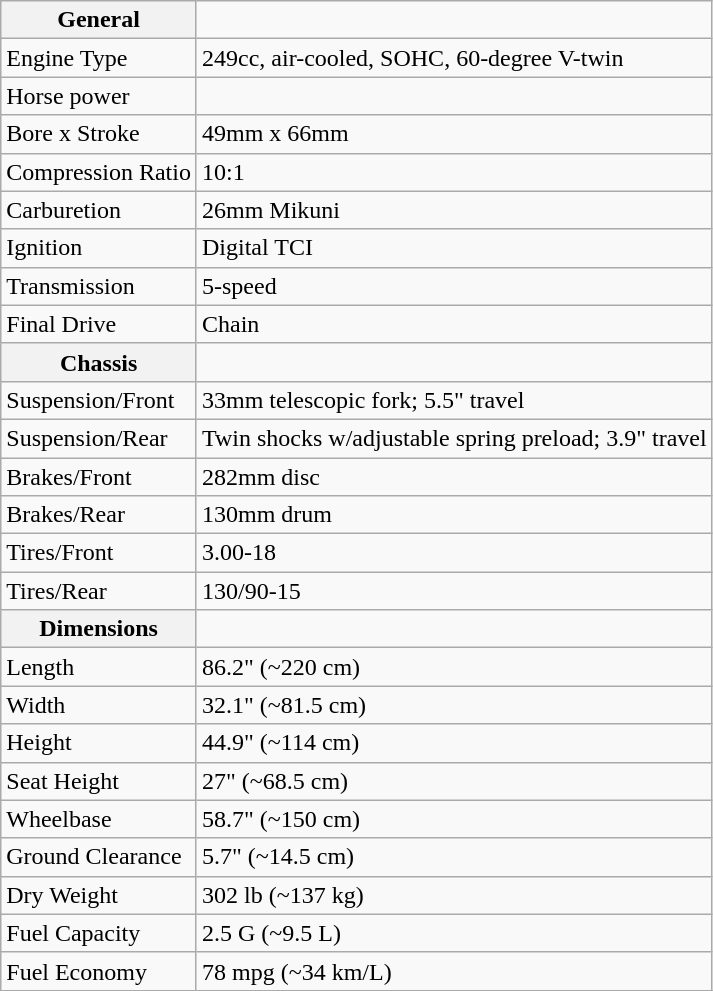<table class="wikitable">
<tr>
<th>General</th>
</tr>
<tr>
<td>Engine Type</td>
<td>249cc, air-cooled, SOHC, 60-degree V-twin</td>
</tr>
<tr>
<td>Horse power</td>
</tr>
<tr>
<td>Bore x Stroke</td>
<td>49mm x 66mm</td>
</tr>
<tr>
<td>Compression Ratio</td>
<td>10:1</td>
</tr>
<tr>
<td>Carburetion</td>
<td>26mm Mikuni</td>
</tr>
<tr>
<td>Ignition</td>
<td>Digital TCI</td>
</tr>
<tr>
<td>Transmission</td>
<td>5-speed</td>
</tr>
<tr>
<td>Final Drive</td>
<td>Chain</td>
</tr>
<tr>
<th>Chassis</th>
</tr>
<tr>
<td>Suspension/Front</td>
<td>33mm telescopic fork; 5.5" travel</td>
</tr>
<tr>
<td>Suspension/Rear</td>
<td>Twin shocks w/adjustable spring preload; 3.9" travel</td>
</tr>
<tr>
<td>Brakes/Front</td>
<td>282mm disc</td>
</tr>
<tr>
<td>Brakes/Rear</td>
<td>130mm drum</td>
</tr>
<tr>
<td>Tires/Front</td>
<td>3.00-18</td>
</tr>
<tr>
<td>Tires/Rear</td>
<td>130/90-15</td>
</tr>
<tr>
<th>Dimensions</th>
</tr>
<tr>
<td>Length</td>
<td>86.2"  (~220 cm)</td>
</tr>
<tr>
<td>Width</td>
<td>32.1"  (~81.5 cm)</td>
</tr>
<tr>
<td>Height</td>
<td>44.9"  (~114 cm)</td>
</tr>
<tr>
<td>Seat Height</td>
<td>27"    (~68.5 cm)</td>
</tr>
<tr>
<td>Wheelbase</td>
<td>58.7"  (~150 cm)</td>
</tr>
<tr>
<td>Ground Clearance</td>
<td>5.7"   (~14.5 cm)</td>
</tr>
<tr>
<td>Dry Weight</td>
<td>302 lb (~137 kg)</td>
</tr>
<tr>
<td>Fuel Capacity</td>
<td>2.5 G  (~9.5 L)</td>
</tr>
<tr>
<td>Fuel Economy</td>
<td>78 mpg  (~34 km/L)</td>
</tr>
<tr>
</tr>
</table>
